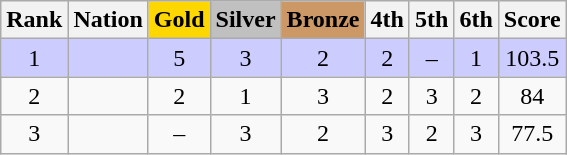<table class="wikitable sortable" style="text-align:center">
<tr>
<th>Rank</th>
<th>Nation</th>
<td bgcolor="gold"><strong>Gold</strong></td>
<td bgcolor="silver"><strong>Silver</strong></td>
<td bgcolor=cc9966><strong>Bronze</strong></td>
<th>4th</th>
<th>5th</th>
<th>6th</th>
<th>Score</th>
</tr>
<tr style="background-color:#ccccff">
<td>1</td>
<td align=left></td>
<td>5</td>
<td>3</td>
<td>2</td>
<td>2</td>
<td>–</td>
<td>1</td>
<td>103.5</td>
</tr>
<tr>
<td>2</td>
<td align=left></td>
<td>2</td>
<td>1</td>
<td>3</td>
<td>2</td>
<td>3</td>
<td>2</td>
<td>84</td>
</tr>
<tr>
<td>3</td>
<td align=left></td>
<td>–</td>
<td>3</td>
<td>2</td>
<td>3</td>
<td>2</td>
<td>3</td>
<td>77.5</td>
</tr>
</table>
